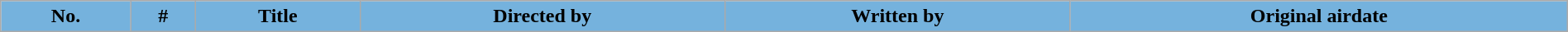<table class="wikitable plainrowheaders" style="width:100%">
<tr>
<th style="background: #75B2DD;">No.</th>
<th style="background: #75B2DD;">#</th>
<th style="background: #75B2DD;">Title</th>
<th style="background: #75B2DD;">Directed by</th>
<th style="background: #75B2DD;">Written by</th>
<th style="background: #75B2DD;">Original airdate<br>



</th>
</tr>
</table>
